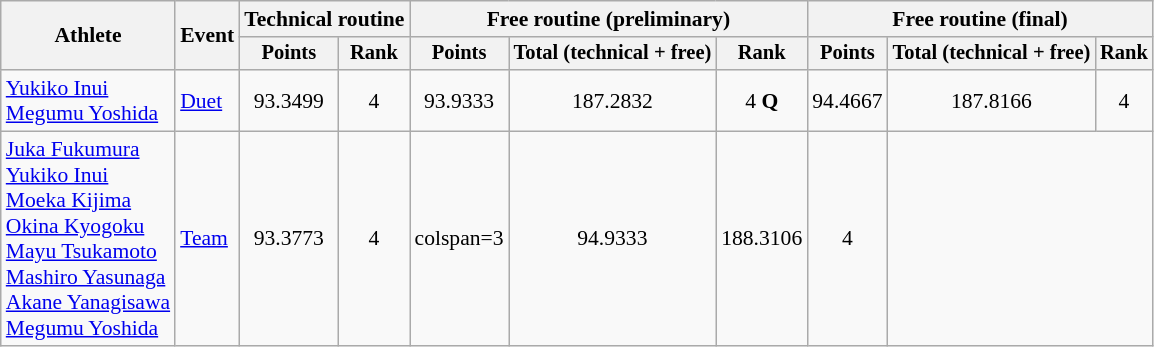<table class="wikitable" style="font-size:90%">
<tr>
<th rowspan="2">Athlete</th>
<th rowspan="2">Event</th>
<th colspan=2>Technical routine</th>
<th colspan=3>Free routine (preliminary)</th>
<th colspan=3>Free routine (final)</th>
</tr>
<tr style="font-size:95%">
<th>Points</th>
<th>Rank</th>
<th>Points</th>
<th>Total (technical + free)</th>
<th>Rank</th>
<th>Points</th>
<th>Total (technical + free)</th>
<th>Rank</th>
</tr>
<tr align=center>
<td align=left><a href='#'>Yukiko Inui</a><br><a href='#'>Megumu Yoshida</a></td>
<td align=left><a href='#'>Duet</a></td>
<td>93.3499</td>
<td>4</td>
<td>93.9333</td>
<td>187.2832</td>
<td>4 <strong>Q</strong></td>
<td>94.4667</td>
<td>187.8166</td>
<td>4</td>
</tr>
<tr align=center>
<td align=left><a href='#'>Juka Fukumura</a><br><a href='#'>Yukiko Inui</a><br><a href='#'>Moeka Kijima</a><br><a href='#'>Okina Kyogoku</a><br><a href='#'>Mayu Tsukamoto</a><br><a href='#'>Mashiro Yasunaga</a><br><a href='#'>Akane Yanagisawa</a><br><a href='#'>Megumu Yoshida</a></td>
<td align=left><a href='#'>Team</a></td>
<td>93.3773</td>
<td>4</td>
<td>colspan=3 </td>
<td>94.9333</td>
<td>188.3106</td>
<td>4</td>
</tr>
</table>
